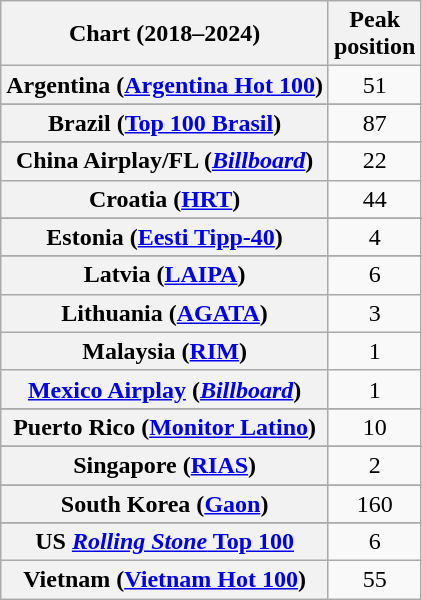<table class="wikitable sortable plainrowheaders" style="text-align:center">
<tr>
<th>Chart (2018–2024)</th>
<th>Peak<br>position</th>
</tr>
<tr>
<th scope="row">Argentina (<a href='#'>Argentina Hot 100</a>)</th>
<td>51</td>
</tr>
<tr>
</tr>
<tr>
</tr>
<tr>
</tr>
<tr>
</tr>
<tr>
<th scope="row">Brazil (<a href='#'>Top 100 Brasil</a>)</th>
<td>87</td>
</tr>
<tr>
</tr>
<tr>
<th scope="row">China Airplay/FL (<em><a href='#'>Billboard</a></em>)</th>
<td>22</td>
</tr>
<tr>
<th scope="row">Croatia (<a href='#'>HRT</a>)</th>
<td>44</td>
</tr>
<tr>
</tr>
<tr>
</tr>
<tr>
</tr>
<tr>
<th scope="row">Estonia (<a href='#'>Eesti Tipp-40</a>)</th>
<td>4</td>
</tr>
<tr>
</tr>
<tr>
</tr>
<tr>
</tr>
<tr>
</tr>
<tr>
</tr>
<tr>
</tr>
<tr>
</tr>
<tr>
<th scope="row">Latvia (<a href='#'>LAIPA</a>)</th>
<td>6</td>
</tr>
<tr>
<th scope="row">Lithuania (<a href='#'>AGATA</a>)</th>
<td>3</td>
</tr>
<tr>
<th scope="row">Malaysia (<a href='#'>RIM</a>)</th>
<td>1</td>
</tr>
<tr>
<th scope="row"><a href='#'>Mexico Airplay</a> (<em><a href='#'>Billboard</a></em>)</th>
<td>1</td>
</tr>
<tr>
</tr>
<tr>
</tr>
<tr>
</tr>
<tr>
</tr>
<tr>
</tr>
<tr>
</tr>
<tr>
<th scope="row">Puerto Rico (<a href='#'>Monitor Latino</a>)</th>
<td>10</td>
</tr>
<tr>
</tr>
<tr>
<th scope="row">Singapore (<a href='#'>RIAS</a>)</th>
<td>2</td>
</tr>
<tr>
</tr>
<tr>
</tr>
<tr>
<th scope="row">South Korea (<a href='#'>Gaon</a>)</th>
<td>160</td>
</tr>
<tr>
</tr>
<tr>
</tr>
<tr>
</tr>
<tr>
</tr>
<tr>
</tr>
<tr>
</tr>
<tr>
</tr>
<tr>
</tr>
<tr>
</tr>
<tr>
</tr>
<tr>
</tr>
<tr>
<th scope="row">US <a href='#'><em>Rolling Stone</em> Top 100</a></th>
<td>6</td>
</tr>
<tr>
<th scope="row">Vietnam (<a href='#'>Vietnam Hot 100</a>)</th>
<td>55</td>
</tr>
</table>
